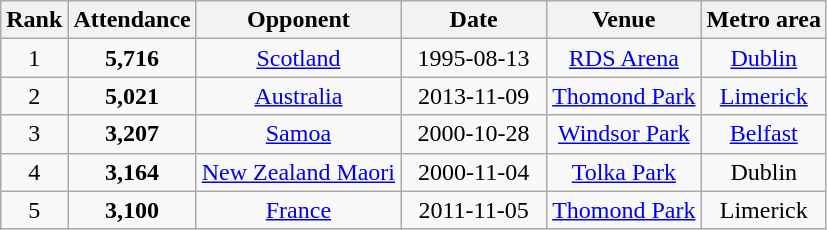<table class="wikitable" style="text-align: center;">
<tr>
<th>Rank</th>
<th>Attendance</th>
<th>Opponent</th>
<th width=90>Date</th>
<th>Venue</th>
<th>Metro area</th>
</tr>
<tr>
<td>1</td>
<td><strong>5,716</strong></td>
<td><a href='#'>Scotland</a></td>
<td>1995-08-13</td>
<td><a href='#'>RDS Arena</a></td>
<td><a href='#'>Dublin</a></td>
</tr>
<tr>
<td>2</td>
<td><strong>5,021</strong></td>
<td><a href='#'>Australia</a></td>
<td>2013-11-09</td>
<td><a href='#'>Thomond Park</a></td>
<td><a href='#'>Limerick</a></td>
</tr>
<tr>
<td>3</td>
<td><strong>3,207</strong></td>
<td><a href='#'>Samoa</a></td>
<td>2000-10-28</td>
<td><a href='#'>Windsor Park</a></td>
<td><a href='#'>Belfast</a></td>
</tr>
<tr>
<td>4</td>
<td><strong>3,164</strong></td>
<td><a href='#'>New Zealand Maori</a></td>
<td>2000-11-04</td>
<td><a href='#'>Tolka Park</a></td>
<td>Dublin</td>
</tr>
<tr>
<td>5</td>
<td><strong>3,100</strong></td>
<td><a href='#'>France</a></td>
<td>2011-11-05</td>
<td><a href='#'>Thomond Park</a></td>
<td>Limerick</td>
</tr>
</table>
